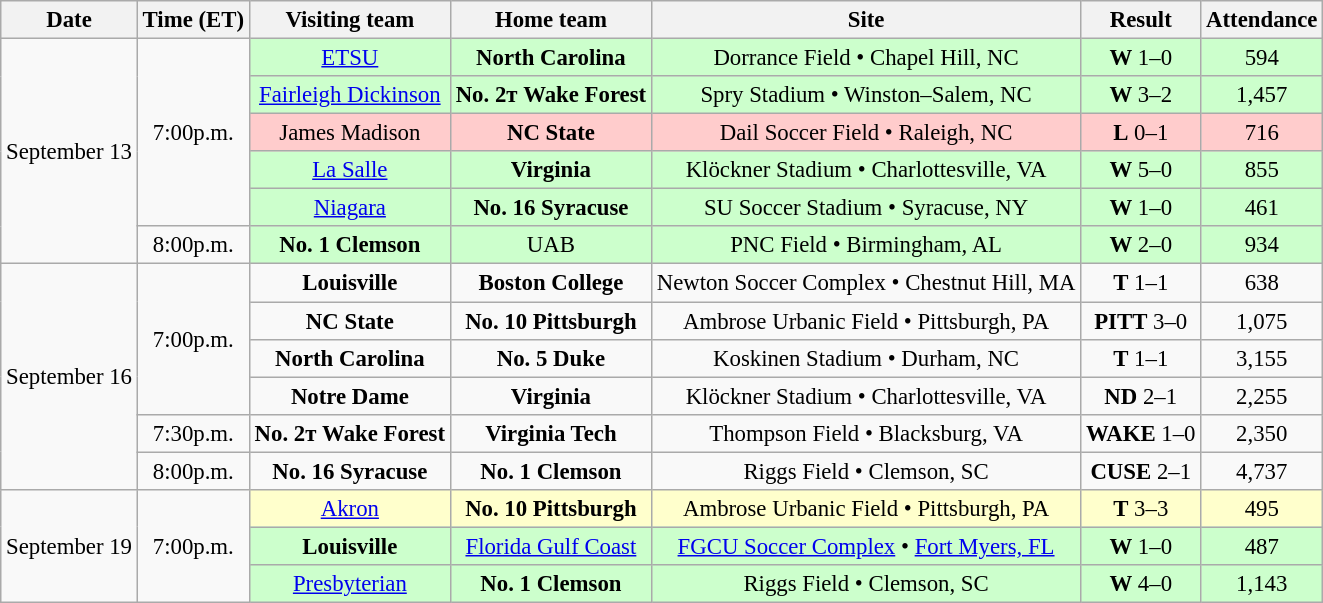<table class="wikitable" style="font-size:95%; text-align: center;">
<tr>
<th>Date</th>
<th>Time (ET)</th>
<th>Visiting team</th>
<th>Home team</th>
<th>Site</th>
<th>Result</th>
<th>Attendance</th>
</tr>
<tr>
<td rowspan=6>September 13</td>
<td rowspan=5>7:00p.m.</td>
<td style="background:#cfc;"><a href='#'>ETSU</a></td>
<td style="background:#cfc;"><strong>North Carolina</strong></td>
<td style="background:#cfc;">Dorrance Field • Chapel Hill, NC</td>
<td style="background:#cfc;"><strong>W</strong> 1–0</td>
<td style="background:#cfc;">594</td>
</tr>
<tr>
<td style="background:#cfc;"><a href='#'>Fairleigh Dickinson</a></td>
<td style="background:#cfc;"><strong>No. 2т Wake Forest</strong></td>
<td style="background:#cfc;">Spry Stadium • Winston–Salem, NC</td>
<td style="background:#cfc;"><strong>W</strong> 3–2</td>
<td style="background:#cfc;">1,457</td>
</tr>
<tr>
<td style="background:#fcc;">James Madison</td>
<td style="background:#fcc;"><strong>NC State</strong></td>
<td style="background:#fcc;">Dail Soccer Field • Raleigh, NC</td>
<td style="background:#fcc;"><strong>L</strong> 0–1</td>
<td style="background:#fcc;">716</td>
</tr>
<tr>
<td style="background:#cfc;"><a href='#'>La Salle</a></td>
<td style="background:#cfc;"><strong>Virginia</strong></td>
<td style="background:#cfc;">Klöckner Stadium • Charlottesville, VA</td>
<td style="background:#cfc;"><strong>W</strong> 5–0</td>
<td style="background:#cfc;">855</td>
</tr>
<tr>
<td style="background:#cfc;"><a href='#'>Niagara</a></td>
<td style="background:#cfc;"><strong>No. 16 Syracuse</strong></td>
<td style="background:#cfc;">SU Soccer Stadium • Syracuse, NY</td>
<td style="background:#cfc;"><strong>W</strong> 1–0</td>
<td style="background:#cfc;">461</td>
</tr>
<tr>
<td>8:00p.m.</td>
<td style="background:#cfc;"><strong>No. 1 Clemson</strong></td>
<td style="background:#cfc;">UAB</td>
<td style="background:#cfc;">PNC Field • Birmingham, AL</td>
<td style="background:#cfc;"><strong>W</strong> 2–0</td>
<td style="background:#cfc;">934</td>
</tr>
<tr>
<td rowspan=6>September 16</td>
<td rowspan=4>7:00p.m.</td>
<td><strong>Louisville</strong></td>
<td><strong>Boston College</strong></td>
<td>Newton Soccer Complex • Chestnut Hill, MA</td>
<td><strong>T</strong> 1–1</td>
<td>638</td>
</tr>
<tr>
<td><strong>NC State</strong></td>
<td><strong>No. 10 Pittsburgh</strong></td>
<td>Ambrose Urbanic Field • Pittsburgh, PA</td>
<td><strong>PITT</strong> 3–0</td>
<td>1,075</td>
</tr>
<tr>
<td><strong>North Carolina</strong></td>
<td><strong>No. 5 Duke</strong></td>
<td>Koskinen Stadium • Durham, NC</td>
<td><strong>T</strong> 1–1</td>
<td>3,155</td>
</tr>
<tr>
<td><strong>Notre Dame</strong></td>
<td><strong>Virginia</strong></td>
<td>Klöckner Stadium • Charlottesville, VA</td>
<td><strong>ND</strong> 2–1</td>
<td>2,255</td>
</tr>
<tr>
<td>7:30p.m.</td>
<td><strong>No. 2т Wake Forest</strong></td>
<td><strong>Virginia Tech</strong></td>
<td>Thompson Field • Blacksburg, VA</td>
<td><strong>WAKE</strong> 1–0</td>
<td>2,350</td>
</tr>
<tr>
<td>8:00p.m.</td>
<td><strong>No. 16 Syracuse</strong></td>
<td><strong>No. 1 Clemson</strong></td>
<td>Riggs Field • Clemson, SC</td>
<td><strong>CUSE</strong> 2–1</td>
<td>4,737</td>
</tr>
<tr>
<td rowspan=3>September 19</td>
<td rowspan=3>7:00p.m.</td>
<td style="background:#ffc;"><a href='#'>Akron</a></td>
<td style="background:#ffc;"><strong>No. 10 Pittsburgh</strong></td>
<td style="background:#ffc;">Ambrose Urbanic Field • Pittsburgh, PA</td>
<td style="background:#ffc;"><strong>T</strong> 3–3</td>
<td style="background:#ffc;">495</td>
</tr>
<tr>
<td style="background:#cfc;"><strong>Louisville</strong></td>
<td style="background:#cfc;"><a href='#'>Florida Gulf Coast</a></td>
<td style="background:#cfc;"><a href='#'>FGCU Soccer Complex</a> • <a href='#'>Fort Myers, FL</a></td>
<td style="background:#cfc;"><strong>W</strong> 1–0</td>
<td style="background:#cfc;">487</td>
</tr>
<tr>
<td style="background:#cfc;"><a href='#'>Presbyterian</a></td>
<td style="background:#cfc;"><strong>No. 1 Clemson</strong></td>
<td style="background:#cfc;">Riggs Field • Clemson, SC</td>
<td style="background:#cfc;"><strong>W</strong> 4–0</td>
<td style="background:#cfc;">1,143</td>
</tr>
</table>
